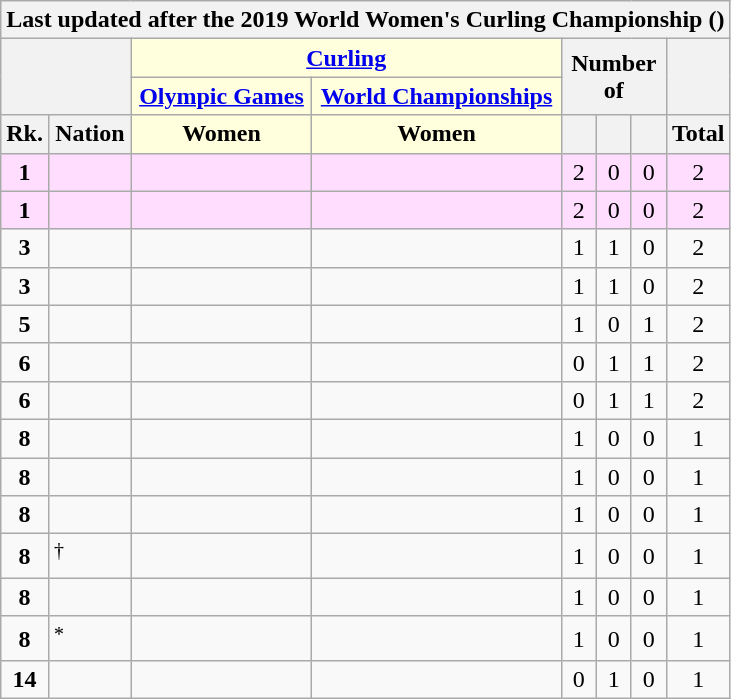<table class="wikitable" style="margin-top: 0em; text-align: center; font-size: 100%;">
<tr>
<th colspan="8">Last updated after the 2019 World Women's Curling Championship ()</th>
</tr>
<tr>
<th rowspan="2" colspan="2"></th>
<th colspan="2" style="background: #ffd;"><a href='#'>Curling</a></th>
<th rowspan="2" colspan="3">Number of</th>
<th rowspan="2"></th>
</tr>
<tr>
<th style="background: #ffd;"><a href='#'>Olympic Games</a></th>
<th style="background: #ffd;"><a href='#'>World Championships</a></th>
</tr>
<tr>
<th style="width: 1em;">Rk.</th>
<th>Nation</th>
<th style="background: #ffd;">Women</th>
<th style="background: #ffd;">Women</th>
<th style="width: 1em;"></th>
<th style="width: 1em;"></th>
<th style="width: 1em;"></th>
<th style="width: 1em;">Total</th>
</tr>
<tr style="background: #fdf;">
<td><strong>1</strong></td>
<td style="text-align: left;"></td>
<td></td>
<td></td>
<td>2</td>
<td>0</td>
<td>0</td>
<td>2</td>
</tr>
<tr style="background: #fdf;">
<td><strong>1</strong></td>
<td style="text-align: left;"></td>
<td></td>
<td></td>
<td>2</td>
<td>0</td>
<td>0</td>
<td>2</td>
</tr>
<tr>
<td><strong>3</strong></td>
<td style="text-align: left;"></td>
<td></td>
<td></td>
<td>1</td>
<td>1</td>
<td>0</td>
<td>2</td>
</tr>
<tr>
<td><strong>3</strong></td>
<td style="text-align: left;"></td>
<td></td>
<td></td>
<td>1</td>
<td>1</td>
<td>0</td>
<td>2</td>
</tr>
<tr>
<td><strong>5</strong></td>
<td style="text-align: left;"></td>
<td></td>
<td></td>
<td>1</td>
<td>0</td>
<td>1</td>
<td>2</td>
</tr>
<tr>
<td><strong>6</strong></td>
<td style="text-align: left;"></td>
<td></td>
<td></td>
<td>0</td>
<td>1</td>
<td>1</td>
<td>2</td>
</tr>
<tr>
<td><strong>6</strong></td>
<td style="text-align: left;"></td>
<td></td>
<td></td>
<td>0</td>
<td>1</td>
<td>1</td>
<td>2</td>
</tr>
<tr>
<td><strong>8</strong></td>
<td style="text-align: left;"></td>
<td></td>
<td></td>
<td>1</td>
<td>0</td>
<td>0</td>
<td>1</td>
</tr>
<tr>
<td><strong>8</strong></td>
<td style="text-align: left;"></td>
<td></td>
<td></td>
<td>1</td>
<td>0</td>
<td>0</td>
<td>1</td>
</tr>
<tr>
<td><strong>8</strong></td>
<td style="text-align: left;"></td>
<td></td>
<td></td>
<td>1</td>
<td>0</td>
<td>0</td>
<td>1</td>
</tr>
<tr>
<td><strong>8</strong></td>
<td style="text-align: left;"><sup>†</sup></td>
<td></td>
<td></td>
<td>1</td>
<td>0</td>
<td>0</td>
<td>1</td>
</tr>
<tr>
<td><strong>8</strong></td>
<td style="text-align: left;"></td>
<td></td>
<td></td>
<td>1</td>
<td>0</td>
<td>0</td>
<td>1</td>
</tr>
<tr>
<td><strong>8</strong></td>
<td style="text-align: left;"><em></em><sup>*</sup></td>
<td></td>
<td></td>
<td>1</td>
<td>0</td>
<td>0</td>
<td>1</td>
</tr>
<tr>
<td><strong>14</strong></td>
<td style="text-align: left;"></td>
<td></td>
<td></td>
<td>0</td>
<td>1</td>
<td>0</td>
<td>1</td>
</tr>
</table>
